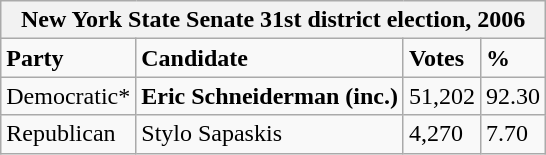<table class="wikitable">
<tr>
<th colspan="4">New York State Senate 31st district election, 2006</th>
</tr>
<tr>
<td><strong>Party</strong></td>
<td><strong>Candidate</strong></td>
<td><strong>Votes</strong></td>
<td><strong>%</strong></td>
</tr>
<tr>
<td>Democratic*</td>
<td><strong>Eric Schneiderman (inc.)</strong></td>
<td>51,202</td>
<td>92.30</td>
</tr>
<tr>
<td>Republican</td>
<td>Stylo Sapaskis</td>
<td>4,270</td>
<td>7.70</td>
</tr>
</table>
